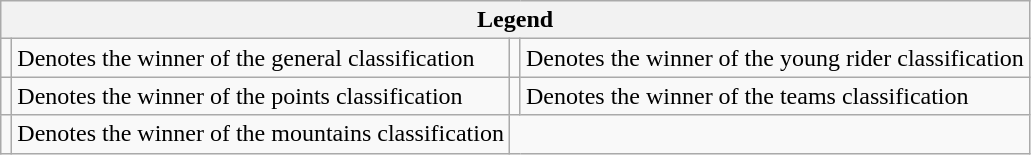<table class="wikitable">
<tr>
<th colspan="4">Legend</th>
</tr>
<tr>
<td></td>
<td>Denotes the winner of the general classification</td>
<td></td>
<td>Denotes the winner of the young rider classification</td>
</tr>
<tr>
<td></td>
<td>Denotes the winner of the points classification</td>
<td></td>
<td>Denotes the winner of the teams classification</td>
</tr>
<tr>
<td></td>
<td>Denotes the winner of the mountains classification</td>
</tr>
</table>
